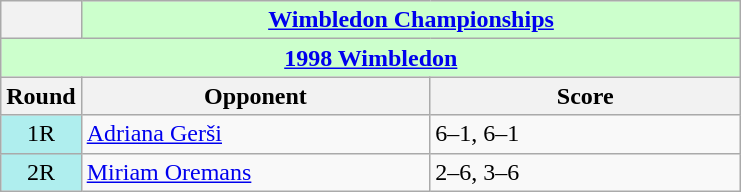<table class="wikitable collapsible collapsed">
<tr>
<th></th>
<th colspan=2 style="background:#cfc;"><a href='#'>Wimbledon Championships</a></th>
</tr>
<tr>
<th colspan=3 style="background:#cfc;"><a href='#'>1998 Wimbledon</a></th>
</tr>
<tr>
<th>Round</th>
<th width=225>Opponent</th>
<th width=200>Score</th>
</tr>
<tr>
<td style="text-align:center; background:#afeeee;">1R</td>
<td> <a href='#'>Adriana Gerši</a></td>
<td>6–1, 6–1</td>
</tr>
<tr>
<td style="text-align:center; background:#afeeee;">2R</td>
<td> <a href='#'>Miriam Oremans</a></td>
<td>2–6, 3–6</td>
</tr>
</table>
